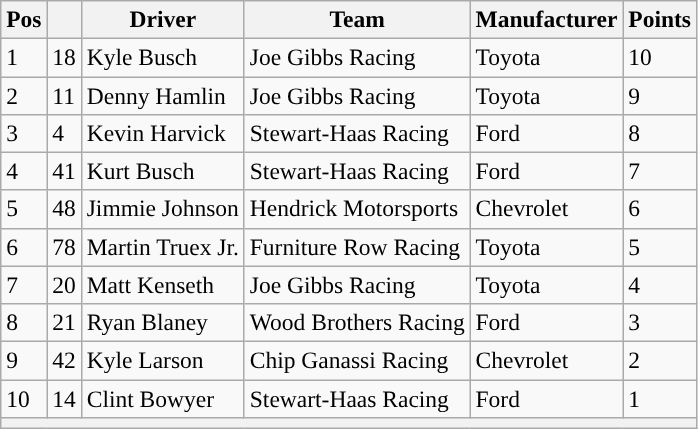<table class="wikitable" style="font-size:98%">
<tr>
<th>Pos</th>
<th></th>
<th>Driver</th>
<th>Team</th>
<th>Manufacturer</th>
<th>Points</th>
</tr>
<tr>
<td>1</td>
<td>18</td>
<td>Kyle Busch</td>
<td>Joe Gibbs Racing</td>
<td>Toyota</td>
<td>10</td>
</tr>
<tr>
<td>2</td>
<td>11</td>
<td>Denny Hamlin</td>
<td>Joe Gibbs Racing</td>
<td>Toyota</td>
<td>9</td>
</tr>
<tr>
<td>3</td>
<td>4</td>
<td>Kevin Harvick</td>
<td>Stewart-Haas Racing</td>
<td>Ford</td>
<td>8</td>
</tr>
<tr>
<td>4</td>
<td>41</td>
<td>Kurt Busch</td>
<td>Stewart-Haas Racing</td>
<td>Ford</td>
<td>7</td>
</tr>
<tr>
<td>5</td>
<td>48</td>
<td>Jimmie Johnson</td>
<td>Hendrick Motorsports</td>
<td>Chevrolet</td>
<td>6</td>
</tr>
<tr>
<td>6</td>
<td>78</td>
<td>Martin Truex Jr.</td>
<td>Furniture Row Racing</td>
<td>Toyota</td>
<td>5</td>
</tr>
<tr>
<td>7</td>
<td>20</td>
<td>Matt Kenseth</td>
<td>Joe Gibbs Racing</td>
<td>Toyota</td>
<td>4</td>
</tr>
<tr>
<td>8</td>
<td>21</td>
<td>Ryan Blaney</td>
<td>Wood Brothers Racing</td>
<td>Ford</td>
<td>3</td>
</tr>
<tr>
<td>9</td>
<td>42</td>
<td>Kyle Larson</td>
<td>Chip Ganassi Racing</td>
<td>Chevrolet</td>
<td>2</td>
</tr>
<tr>
<td>10</td>
<td>14</td>
<td>Clint Bowyer</td>
<td>Stewart-Haas Racing</td>
<td>Ford</td>
<td>1</td>
</tr>
<tr>
<th colspan="6"></th>
</tr>
</table>
